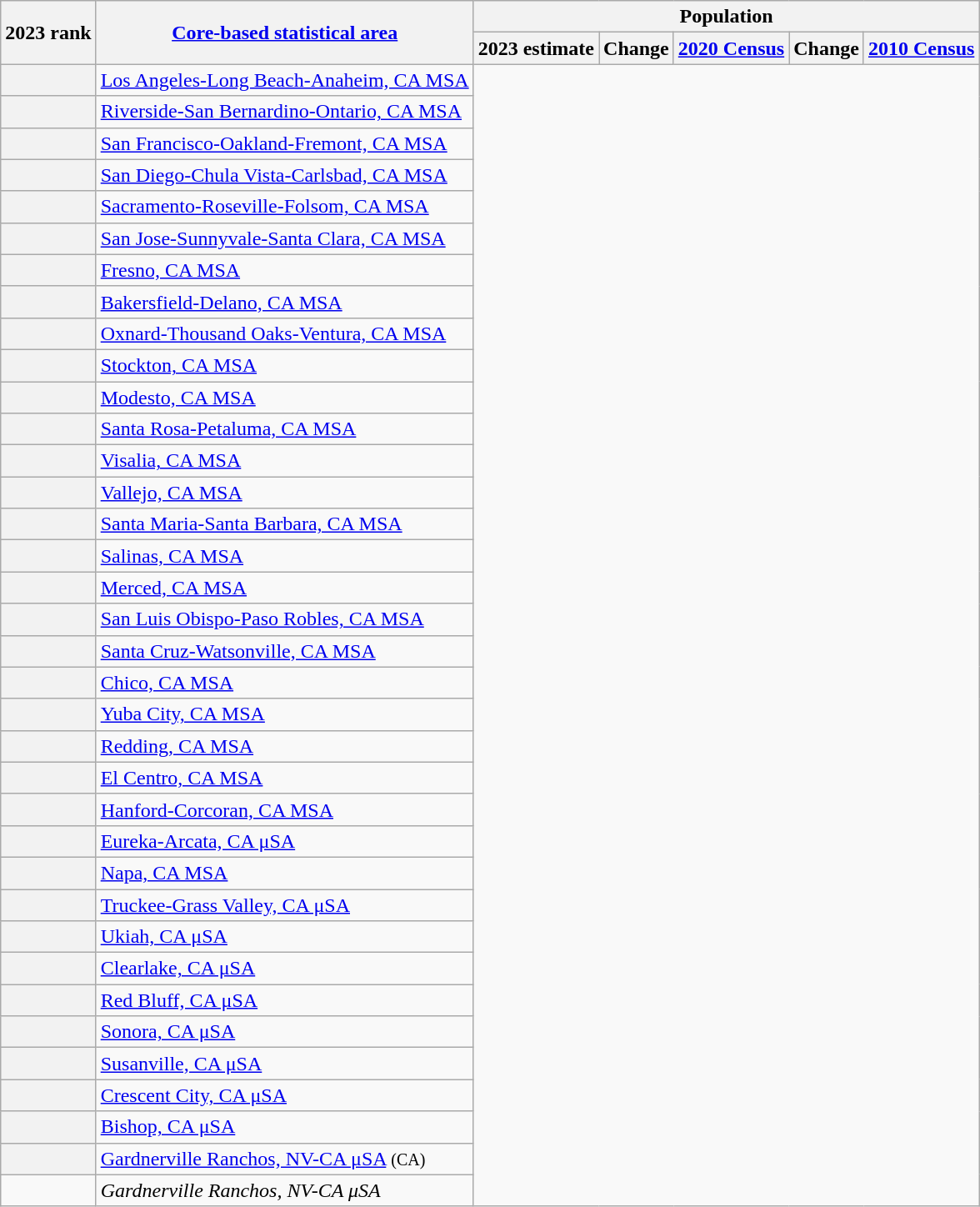<table class="wikitable sortable">
<tr>
<th scope=col rowspan=2>2023 rank</th>
<th scope=col rowspan=2><a href='#'>Core-based statistical area</a></th>
<th colspan=5>Population</th>
</tr>
<tr>
<th scope=col>2023 estimate</th>
<th scope=col>Change</th>
<th scope=col><a href='#'>2020 Census</a></th>
<th scope=col>Change</th>
<th scope=col><a href='#'>2010 Census</a></th>
</tr>
<tr>
<th scope=row></th>
<td><a href='#'>Los Angeles-Long Beach-Anaheim, CA MSA</a><br></td>
</tr>
<tr>
<th scope=row></th>
<td><a href='#'>Riverside-San Bernardino-Ontario, CA MSA</a><br></td>
</tr>
<tr>
<th scope=row></th>
<td><a href='#'>San Francisco-Oakland-Fremont, CA MSA</a><br></td>
</tr>
<tr>
<th scope=row></th>
<td><a href='#'>San Diego-Chula Vista-Carlsbad, CA MSA</a><br></td>
</tr>
<tr>
<th scope=row></th>
<td><a href='#'>Sacramento-Roseville-Folsom, CA MSA</a><br></td>
</tr>
<tr>
<th scope=row></th>
<td><a href='#'>San Jose-Sunnyvale-Santa Clara, CA MSA</a><br></td>
</tr>
<tr>
<th scope=row></th>
<td><a href='#'>Fresno, CA MSA</a><br></td>
</tr>
<tr>
<th scope=row></th>
<td><a href='#'>Bakersfield-Delano, CA MSA</a><br></td>
</tr>
<tr>
<th scope=row></th>
<td><a href='#'>Oxnard-Thousand Oaks-Ventura, CA MSA</a><br></td>
</tr>
<tr>
<th scope=row></th>
<td><a href='#'>Stockton, CA MSA</a><br></td>
</tr>
<tr>
<th scope=row></th>
<td><a href='#'>Modesto, CA MSA</a><br></td>
</tr>
<tr>
<th scope=row></th>
<td><a href='#'>Santa Rosa-Petaluma, CA MSA</a><br></td>
</tr>
<tr>
<th scope=row></th>
<td><a href='#'>Visalia, CA MSA</a><br></td>
</tr>
<tr>
<th scope=row></th>
<td><a href='#'>Vallejo, CA MSA</a><br></td>
</tr>
<tr>
<th scope=row></th>
<td><a href='#'>Santa Maria-Santa Barbara, CA MSA</a><br></td>
</tr>
<tr>
<th scope=row></th>
<td><a href='#'>Salinas, CA MSA</a><br></td>
</tr>
<tr>
<th scope=row></th>
<td><a href='#'>Merced, CA MSA</a><br></td>
</tr>
<tr>
<th scope=row></th>
<td><a href='#'>San Luis Obispo-Paso Robles, CA MSA</a><br></td>
</tr>
<tr>
<th scope=row></th>
<td><a href='#'>Santa Cruz-Watsonville, CA MSA</a><br></td>
</tr>
<tr>
<th scope=row></th>
<td><a href='#'>Chico, CA MSA</a><br></td>
</tr>
<tr>
<th scope=row></th>
<td><a href='#'>Yuba City, CA MSA</a><br></td>
</tr>
<tr>
<th scope=row></th>
<td><a href='#'>Redding, CA MSA</a><br></td>
</tr>
<tr>
<th scope=row></th>
<td><a href='#'>El Centro, CA MSA</a><br></td>
</tr>
<tr>
<th scope=row></th>
<td><a href='#'>Hanford-Corcoran, CA MSA</a><br></td>
</tr>
<tr>
<th scope=row></th>
<td><a href='#'>Eureka-Arcata, CA μSA</a><br></td>
</tr>
<tr>
<th scope=row></th>
<td><a href='#'>Napa, CA MSA</a><br></td>
</tr>
<tr>
<th scope=row></th>
<td><a href='#'>Truckee-Grass Valley, CA μSA</a><br></td>
</tr>
<tr>
<th scope=row></th>
<td><a href='#'>Ukiah, CA μSA</a><br></td>
</tr>
<tr>
<th scope=row></th>
<td><a href='#'>Clearlake, CA μSA</a><br></td>
</tr>
<tr>
<th scope=row></th>
<td><a href='#'>Red Bluff, CA μSA</a><br></td>
</tr>
<tr>
<th scope=row></th>
<td><a href='#'>Sonora, CA μSA</a><br></td>
</tr>
<tr>
<th scope=row></th>
<td><a href='#'>Susanville, CA μSA</a><br></td>
</tr>
<tr>
<th scope=row></th>
<td><a href='#'>Crescent City, CA μSA</a><br></td>
</tr>
<tr>
<th scope=row></th>
<td><a href='#'>Bishop, CA μSA</a><br></td>
</tr>
<tr>
<th scope=row></th>
<td><a href='#'>Gardnerville Ranchos, NV-CA μSA</a> <small>(CA)</small><br></td>
</tr>
<tr>
<td></td>
<td><em><span>Gardnerville Ranchos, NV-CA μSA</span></em><br></td>
</tr>
</table>
